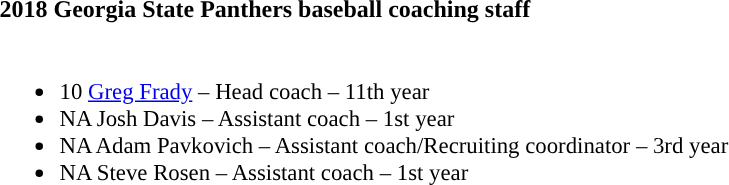<table class="toccolours" style="text-align: left;">
<tr>
<th colspan="9">2018 Georgia State Panthers baseball coaching staff</th>
</tr>
<tr>
<td style="font-size: 95%;" valign="top"><br><ul><li>10  <a href='#'>Greg Frady</a> – Head coach – 11th year</li><li>NA Josh Davis – Assistant coach – 1st year</li><li>NA Adam Pavkovich – Assistant coach/Recruiting coordinator – 3rd year</li><li>NA Steve Rosen – Assistant coach – 1st year</li></ul></td>
</tr>
</table>
